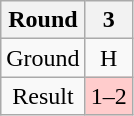<table class="wikitable" style="text-align:center">
<tr>
<th>Round</th>
<th>3</th>
</tr>
<tr>
<td>Ground</td>
<td>H</td>
</tr>
<tr>
<td>Result</td>
<td bgcolor="#FFCCCC">1–2</td>
</tr>
</table>
